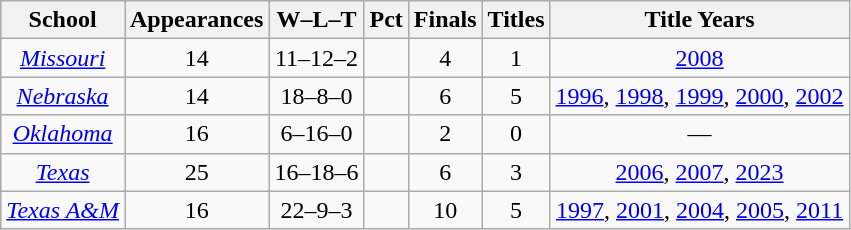<table class="wikitable sortable" style="text-align:center;">
<tr>
<th>School</th>
<th>Appearances</th>
<th>W–L–T</th>
<th>Pct</th>
<th>Finals</th>
<th>Titles</th>
<th>Title Years</th>
</tr>
<tr>
<td><em><a href='#'>Missouri</a></em></td>
<td>14</td>
<td>11–12–2</td>
<td></td>
<td>4</td>
<td>1</td>
<td><a href='#'>2008</a></td>
</tr>
<tr>
<td><em><a href='#'>Nebraska</a></em></td>
<td>14</td>
<td>18–8–0</td>
<td></td>
<td>6</td>
<td>5</td>
<td><a href='#'>1996</a>, <a href='#'>1998</a>, <a href='#'>1999</a>, <a href='#'>2000</a>, <a href='#'>2002</a></td>
</tr>
<tr>
<td><em><a href='#'>Oklahoma</a></em></td>
<td>16</td>
<td>6–16–0</td>
<td></td>
<td>2</td>
<td>0</td>
<td>—</td>
</tr>
<tr>
<td><em><a href='#'>Texas</a></em></td>
<td>25</td>
<td>16–18–6</td>
<td></td>
<td>6</td>
<td>3</td>
<td><a href='#'>2006</a>, <a href='#'>2007</a>, <a href='#'>2023</a></td>
</tr>
<tr>
<td><em><a href='#'>Texas A&M</a></em></td>
<td>16</td>
<td>22–9–3</td>
<td></td>
<td>10</td>
<td>5</td>
<td><a href='#'>1997</a>, <a href='#'>2001</a>, <a href='#'>2004</a>, <a href='#'>2005</a>, <a href='#'>2011</a></td>
</tr>
</table>
